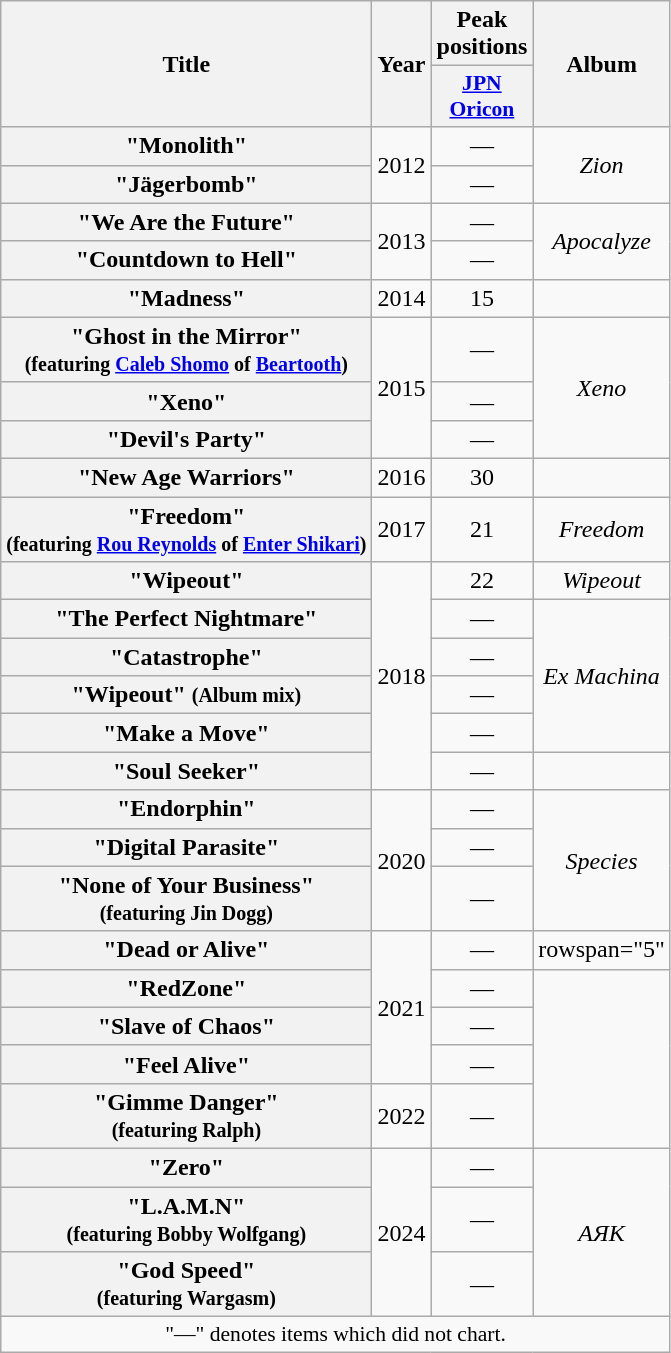<table class="wikitable plainrowheaders" style="text-align:center;">
<tr>
<th rowspan="2">Title</th>
<th rowspan="2">Year</th>
<th colspan="1">Peak positions</th>
<th rowspan="2">Album</th>
</tr>
<tr>
<th scope="col" style="width:4em;font-size:90%;"><a href='#'>JPN<br>Oricon</a><br></th>
</tr>
<tr>
<th scope="row">"Monolith"</th>
<td rowspan="2">2012</td>
<td>—</td>
<td rowspan="2"><em>Zion</em></td>
</tr>
<tr>
<th scope="row">"Jägerbomb"</th>
<td>—</td>
</tr>
<tr>
<th scope="row">"We Are the Future"</th>
<td rowspan="2">2013</td>
<td>—</td>
<td rowspan="2"><em>Apocalyze</em></td>
</tr>
<tr>
<th scope="row">"Countdown to Hell"</th>
<td>—</td>
</tr>
<tr>
<th scope="row">"Madness"</th>
<td>2014</td>
<td>15</td>
<td></td>
</tr>
<tr>
<th scope="row">"Ghost in the Mirror"<br><small>(featuring <a href='#'>Caleb Shomo</a> of <a href='#'>Beartooth</a>)</small></th>
<td rowspan="3">2015</td>
<td>—</td>
<td rowspan="3"><em>Xeno</em></td>
</tr>
<tr>
<th scope="row">"Xeno"</th>
<td>—</td>
</tr>
<tr>
<th scope="row">"Devil's Party"</th>
<td>—</td>
</tr>
<tr>
<th scope="row">"New Age Warriors"</th>
<td>2016</td>
<td>30</td>
<td></td>
</tr>
<tr>
<th scope="row">"Freedom"<br><small>(featuring <a href='#'>Rou Reynolds</a> of <a href='#'>Enter Shikari</a>)</small></th>
<td>2017</td>
<td>21</td>
<td><em>Freedom</em></td>
</tr>
<tr>
<th scope="row">"Wipeout"</th>
<td rowspan="6">2018</td>
<td>22</td>
<td><em>Wipeout</em></td>
</tr>
<tr>
<th scope="row">"The Perfect Nightmare"</th>
<td>—</td>
<td rowspan="4"><em>Ex Machina</em></td>
</tr>
<tr>
<th scope="row">"Catastrophe"</th>
<td>—</td>
</tr>
<tr>
<th scope="row">"Wipeout" <small>(Album mix)</small></th>
<td>—</td>
</tr>
<tr>
<th scope="row">"Make a Move"</th>
<td>—</td>
</tr>
<tr>
<th scope="row">"Soul Seeker"</th>
<td>—</td>
<td></td>
</tr>
<tr>
<th scope="row">"Endorphin"</th>
<td rowspan="3">2020</td>
<td>—</td>
<td rowspan="3"><em>Species</em></td>
</tr>
<tr>
<th scope="row">"Digital Parasite"</th>
<td>—</td>
</tr>
<tr>
<th scope="row">"None of Your Business"<br><small>(featuring Jin Dogg)</small></th>
<td>—</td>
</tr>
<tr>
<th scope="row">"Dead or Alive"</th>
<td rowspan="4">2021</td>
<td>—</td>
<td>rowspan="5" </td>
</tr>
<tr>
<th scope="row">"RedZone"</th>
<td>—</td>
</tr>
<tr>
<th scope="row">"Slave of Chaos"</th>
<td>—</td>
</tr>
<tr>
<th scope="row">"Feel Alive"</th>
<td>—</td>
</tr>
<tr>
<th scope="row">"Gimme Danger"<br><small>(featuring Ralph)</small></th>
<td>2022</td>
<td>—</td>
</tr>
<tr>
<th scope="row">"Zero"</th>
<td rowspan="3">2024</td>
<td>—</td>
<td rowspan="3"><em>AЯK</em></td>
</tr>
<tr>
<th scope="row">"L.A.M.N"<br><small>(featuring Bobby Wolfgang)</small></th>
<td>—</td>
</tr>
<tr>
<th scope="row">"God Speed"<br><small>(featuring Wargasm)</small></th>
<td>—</td>
</tr>
<tr>
<td colspan="4" align="center" style="font-size:90%;">"—" denotes items which did not chart.</td>
</tr>
</table>
